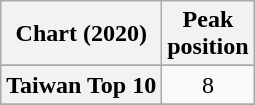<table class="wikitable sortable plainrowheaders" style="text-align:center">
<tr>
<th scope="col">Chart (2020)</th>
<th scope="col">Peak<br> position</th>
</tr>
<tr>
</tr>
<tr>
<th scope="row">Taiwan Top 10</th>
<td>8</td>
</tr>
<tr>
</tr>
</table>
